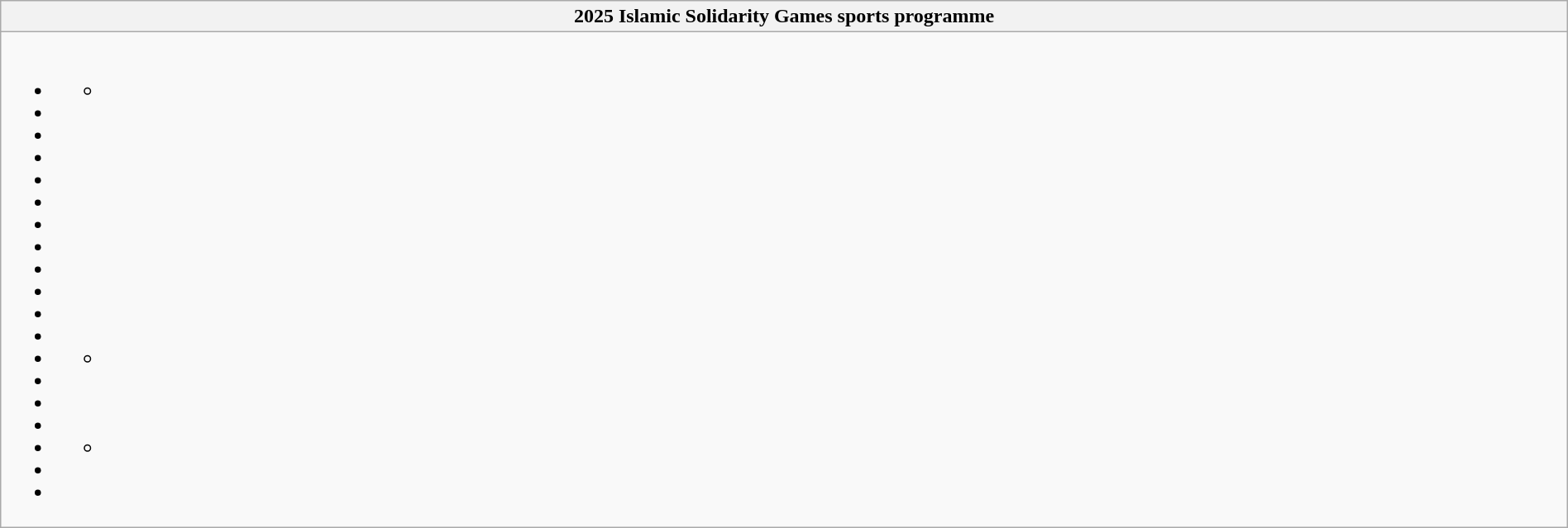<table class="wikitable" width=100%>
<tr>
<th>2025 Islamic Solidarity Games sports programme</th>
</tr>
<tr>
<td><br><ul><li><ul><li></li></ul></li><li></li><li></li><li></li><li></li><li></li><li></li><li></li><li></li><li></li><li></li><li></li><li><ul><li></li></ul></li><li></li><li></li><li></li><li><ul><li></li></ul></li><li></li><li></li></ul></td>
</tr>
</table>
